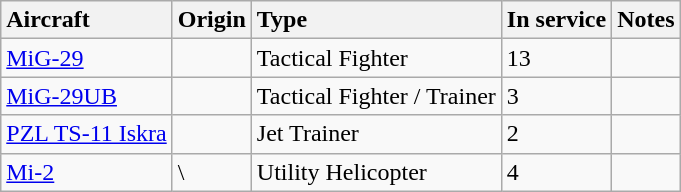<table class="wikitable">
<tr>
<th style="text-align: left;">Aircraft</th>
<th style="text-align: left;">Origin</th>
<th style="text-align: left;">Type</th>
<th style="text-align: left;">In service</th>
<th style="text-align: left;">Notes</th>
</tr>
<tr>
<td><a href='#'>MiG-29</a></td>
<td></td>
<td>Tactical Fighter</td>
<td>13</td>
<td></td>
</tr>
<tr>
<td><a href='#'>MiG-29UB</a></td>
<td></td>
<td>Tactical Fighter / Trainer</td>
<td>3</td>
<td></td>
</tr>
<tr>
<td><a href='#'>PZL TS-11 Iskra</a></td>
<td></td>
<td>Jet Trainer</td>
<td>2</td>
<td></td>
</tr>
<tr>
<td><a href='#'>Mi-2</a></td>
<td> \ </td>
<td>Utility Helicopter</td>
<td>4</td>
<td></td>
</tr>
</table>
